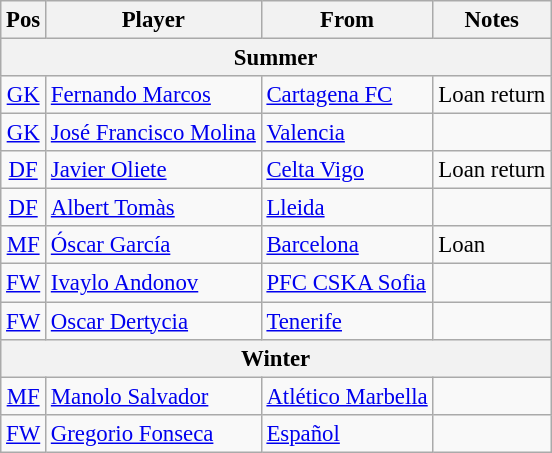<table class="wikitable" style="font-size:95%; text-align:left;">
<tr>
<th>Pos</th>
<th>Player</th>
<th>From</th>
<th>Notes</th>
</tr>
<tr>
<th colspan="4">Summer</th>
</tr>
<tr>
<td align="center"><a href='#'>GK</a></td>
<td> <a href='#'>Fernando Marcos</a></td>
<td> <a href='#'>Cartagena FC</a></td>
<td>Loan return</td>
</tr>
<tr>
<td align="center"><a href='#'>GK</a></td>
<td> <a href='#'>José Francisco Molina</a></td>
<td> <a href='#'>Valencia</a></td>
<td></td>
</tr>
<tr>
<td align="center"><a href='#'>DF</a></td>
<td> <a href='#'>Javier Oliete</a></td>
<td> <a href='#'>Celta Vigo</a></td>
<td>Loan return</td>
</tr>
<tr>
<td align="center"><a href='#'>DF</a></td>
<td> <a href='#'>Albert Tomàs</a></td>
<td> <a href='#'>Lleida</a></td>
<td></td>
</tr>
<tr>
<td align="center"><a href='#'>MF</a></td>
<td> <a href='#'>Óscar García</a></td>
<td> <a href='#'>Barcelona</a></td>
<td>Loan</td>
</tr>
<tr>
<td align="center"><a href='#'>FW</a></td>
<td> <a href='#'>Ivaylo Andonov</a></td>
<td> <a href='#'>PFC CSKA Sofia</a></td>
<td></td>
</tr>
<tr>
<td align="center"><a href='#'>FW</a></td>
<td> <a href='#'>Oscar Dertycia</a></td>
<td> <a href='#'>Tenerife</a></td>
<td></td>
</tr>
<tr>
<th colspan="4">Winter</th>
</tr>
<tr>
<td align="center"><a href='#'>MF</a></td>
<td> <a href='#'>Manolo Salvador</a></td>
<td> <a href='#'>Atlético Marbella</a></td>
<td></td>
</tr>
<tr>
<td align="center"><a href='#'>FW</a></td>
<td> <a href='#'>Gregorio Fonseca</a></td>
<td> <a href='#'>Español</a></td>
<td></td>
</tr>
</table>
